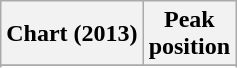<table class="wikitable sortable plainrowheaders">
<tr>
<th scope="col">Chart (2013)</th>
<th scope="col">Peak<br>position</th>
</tr>
<tr>
</tr>
<tr>
</tr>
<tr>
</tr>
</table>
